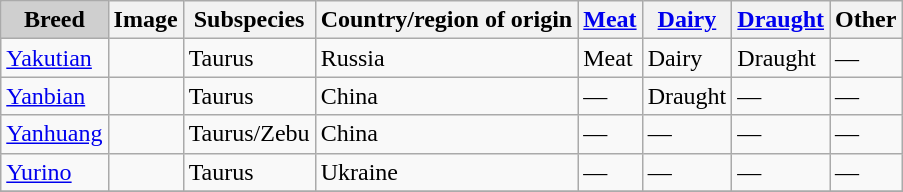<table class="wikitable sortable">
<tr>
<th style="background-color:#cfcfcf;">Breed</th>
<th>Image</th>
<th>Subspecies</th>
<th>Country/region of origin</th>
<th><a href='#'>Meat</a></th>
<th><a href='#'>Dairy</a></th>
<th><a href='#'>Draught</a></th>
<th>Other</th>
</tr>
<tr>
<td><a href='#'>Yakutian</a></td>
<td></td>
<td>Taurus</td>
<td>Russia</td>
<td>Meat</td>
<td>Dairy</td>
<td>Draught</td>
<td>—</td>
</tr>
<tr>
<td><a href='#'>Yanbian</a></td>
<td></td>
<td>Taurus</td>
<td>China</td>
<td>—</td>
<td>Draught</td>
<td>—</td>
<td>—</td>
</tr>
<tr>
<td><a href='#'>Yanhuang</a></td>
<td></td>
<td>Taurus/Zebu</td>
<td>China</td>
<td>—</td>
<td>—</td>
<td>—</td>
<td>—</td>
</tr>
<tr>
<td><a href='#'>Yurino</a></td>
<td></td>
<td>Taurus</td>
<td>Ukraine</td>
<td>—</td>
<td>—</td>
<td>—</td>
<td>—</td>
</tr>
<tr class="sortbottom">
</tr>
</table>
